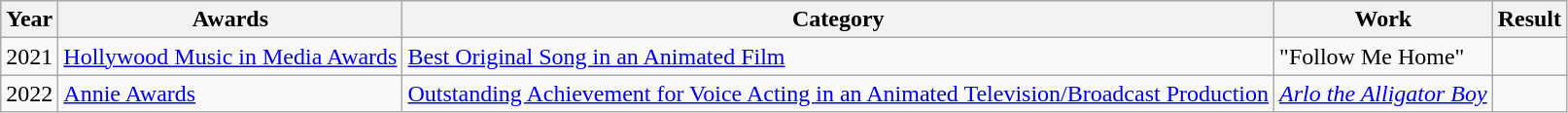<table class="wikitable">
<tr>
<th>Year</th>
<th>Awards</th>
<th>Category</th>
<th>Work</th>
<th>Result</th>
</tr>
<tr>
<td align="center">2021</td>
<td><a href='#'>Hollywood Music in Media Awards</a></td>
<td><a href='#'>Best Original Song in an Animated Film</a></td>
<td>"Follow Me Home" </td>
<td></td>
</tr>
<tr>
<td align="center">2022</td>
<td><a href='#'>Annie Awards</a></td>
<td><a href='#'>Outstanding Achievement for Voice Acting in an Animated Television/Broadcast Production</a></td>
<td><em><a href='#'>Arlo the Alligator Boy</a></em></td>
<td></td>
</tr>
</table>
